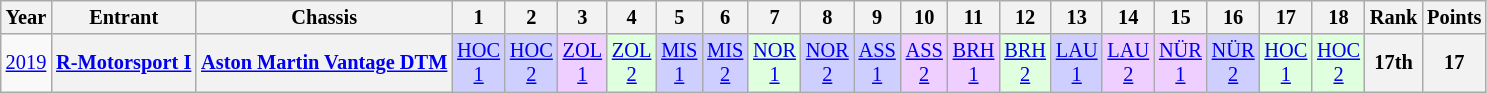<table class="wikitable" style="text-align:center; font-size:85%">
<tr>
<th>Year</th>
<th>Entrant</th>
<th>Chassis</th>
<th>1</th>
<th>2</th>
<th>3</th>
<th>4</th>
<th>5</th>
<th>6</th>
<th>7</th>
<th>8</th>
<th>9</th>
<th>10</th>
<th>11</th>
<th>12</th>
<th>13</th>
<th>14</th>
<th>15</th>
<th>16</th>
<th>17</th>
<th>18</th>
<th>Rank</th>
<th>Points</th>
</tr>
<tr>
<td><a href='#'>2019</a></td>
<th nowrap><a href='#'>R-Motorsport I</a></th>
<th nowrap><a href='#'>Aston Martin Vantage DTM</a></th>
<td style="background:#CFCFFF;"><a href='#'>HOC<br>1</a><br></td>
<td style="background:#CFCFFF;"><a href='#'>HOC<br>2</a><br></td>
<td style="background:#EFCFFF;"><a href='#'>ZOL<br>1</a><br></td>
<td style="background:#DFFFDF;"><a href='#'>ZOL<br>2</a><br></td>
<td style="background:#CFCFFF;"><a href='#'>MIS<br>1</a><br></td>
<td style="background:#CFCFFF;"><a href='#'>MIS<br>2</a><br></td>
<td style="background:#DFFFDF;"><a href='#'>NOR<br>1</a><br></td>
<td style="background:#CFCFFF;"><a href='#'>NOR<br>2</a><br></td>
<td style="background:#CFCFFF;"><a href='#'>ASS<br>1</a><br></td>
<td style="background:#EFCFFF;"><a href='#'>ASS<br>2</a><br></td>
<td style="background:#EFCFFF;"><a href='#'>BRH<br>1</a><br></td>
<td style="background:#DFFFDF;"><a href='#'>BRH<br>2</a><br></td>
<td style="background:#CFCFFF;"><a href='#'>LAU<br>1</a><br></td>
<td style="background:#EFCFFF;"><a href='#'>LAU<br>2</a><br></td>
<td style="background:#EFCFFF;"><a href='#'>NÜR<br>1</a><br></td>
<td style="background:#CFCFFF;"><a href='#'>NÜR<br>2</a><br></td>
<td style="background:#DFFFDF;"><a href='#'>HOC<br>1</a><br></td>
<td style="background:#DFFFDF;"><a href='#'>HOC<br>2</a><br></td>
<th>17th</th>
<th>17</th>
</tr>
</table>
